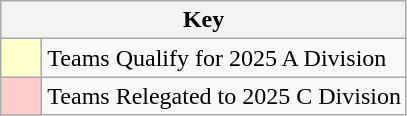<table class="wikitable" style="text-align: center;">
<tr>
<th colspan=2>Key</th>
</tr>
<tr>
<td style="background:#ffffcc; width:20px;"></td>
<td align=left>Teams Qualify for 2025 A Division</td>
</tr>
<tr>
<td style="background:#ffcccc; width:20px;"></td>
<td align=left>Teams Relegated to 2025 C Division</td>
</tr>
</table>
